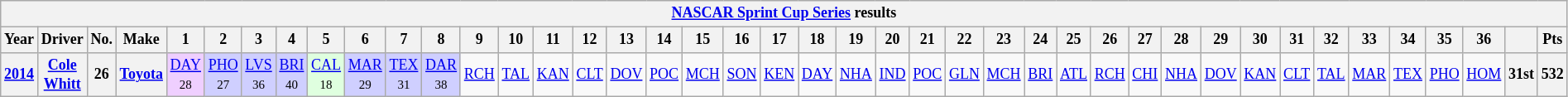<table class="wikitable" style="text-align:center; font-size:75%">
<tr>
<th colspan=45><a href='#'>NASCAR Sprint Cup Series</a> results</th>
</tr>
<tr>
<th>Year</th>
<th>Driver</th>
<th>No.</th>
<th>Make</th>
<th>1</th>
<th>2</th>
<th>3</th>
<th>4</th>
<th>5</th>
<th>6</th>
<th>7</th>
<th>8</th>
<th>9</th>
<th>10</th>
<th>11</th>
<th>12</th>
<th>13</th>
<th>14</th>
<th>15</th>
<th>16</th>
<th>17</th>
<th>18</th>
<th>19</th>
<th>20</th>
<th>21</th>
<th>22</th>
<th>23</th>
<th>24</th>
<th>25</th>
<th>26</th>
<th>27</th>
<th>28</th>
<th>29</th>
<th>30</th>
<th>31</th>
<th>32</th>
<th>33</th>
<th>34</th>
<th>35</th>
<th>36</th>
<th></th>
<th>Pts</th>
</tr>
<tr>
<th><a href='#'>2014</a></th>
<th><a href='#'>Cole Whitt</a></th>
<th>26</th>
<th><a href='#'>Toyota</a></th>
<td style="background:#EFCFFF;"><a href='#'>DAY</a><br><small>28</small></td>
<td style="background:#CFCFFF;"><a href='#'>PHO</a><br><small>27</small></td>
<td style="background:#CFCFFF;"><a href='#'>LVS</a><br><small>36</small></td>
<td style="background:#CFCFFF;"><a href='#'>BRI</a><br><small>40</small></td>
<td style="background:#DFFFDF;"><a href='#'>CAL</a><br><small>18</small></td>
<td style="background:#CFCFFF;"><a href='#'>MAR</a><br><small>29</small></td>
<td style="background:#CFCFFF;"><a href='#'>TEX</a><br><small>31</small></td>
<td style="background:#CFCFFF;"><a href='#'>DAR</a><br><small>38</small></td>
<td><a href='#'>RCH</a></td>
<td><a href='#'>TAL</a></td>
<td><a href='#'>KAN</a></td>
<td><a href='#'>CLT</a></td>
<td><a href='#'>DOV</a></td>
<td><a href='#'>POC</a></td>
<td><a href='#'>MCH</a></td>
<td><a href='#'>SON</a></td>
<td><a href='#'>KEN</a></td>
<td><a href='#'>DAY</a></td>
<td><a href='#'>NHA</a></td>
<td><a href='#'>IND</a></td>
<td><a href='#'>POC</a></td>
<td><a href='#'>GLN</a></td>
<td><a href='#'>MCH</a></td>
<td><a href='#'>BRI</a></td>
<td><a href='#'>ATL</a></td>
<td><a href='#'>RCH</a></td>
<td><a href='#'>CHI</a></td>
<td><a href='#'>NHA</a></td>
<td><a href='#'>DOV</a></td>
<td><a href='#'>KAN</a></td>
<td><a href='#'>CLT</a></td>
<td><a href='#'>TAL</a></td>
<td><a href='#'>MAR</a></td>
<td><a href='#'>TEX</a></td>
<td><a href='#'>PHO</a></td>
<td><a href='#'>HOM</a></td>
<th>31st</th>
<th>532</th>
</tr>
</table>
